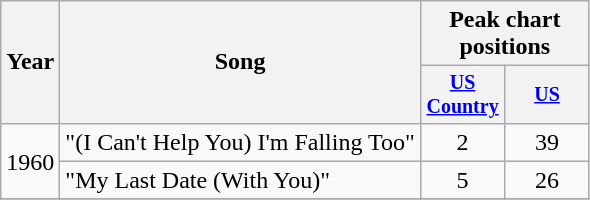<table class="wikitable" style="text-align:center;">
<tr>
<th rowspan="2">Year</th>
<th rowspan="2">Song</th>
<th colspan="2">Peak chart positions</th>
</tr>
<tr style="font-size:smaller;">
<th width="50"><a href='#'>US Country</a></th>
<th width="50"><a href='#'>US</a></th>
</tr>
<tr>
<td rowspan="2">1960</td>
<td align="left">"(I Can't Help You) I'm Falling Too"</td>
<td>2</td>
<td>39</td>
</tr>
<tr>
<td align="left">"My Last Date (With You)"</td>
<td>5</td>
<td>26</td>
</tr>
<tr>
</tr>
</table>
